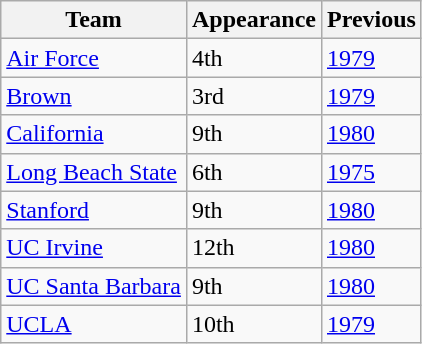<table class="wikitable sortable">
<tr>
<th>Team</th>
<th>Appearance</th>
<th>Previous</th>
</tr>
<tr>
<td><a href='#'>Air Force</a></td>
<td>4th</td>
<td><a href='#'>1979</a></td>
</tr>
<tr>
<td><a href='#'>Brown</a></td>
<td>3rd</td>
<td><a href='#'>1979</a></td>
</tr>
<tr>
<td><a href='#'>California</a></td>
<td>9th</td>
<td><a href='#'>1980</a></td>
</tr>
<tr>
<td><a href='#'>Long Beach State</a></td>
<td>6th</td>
<td><a href='#'>1975</a></td>
</tr>
<tr>
<td><a href='#'>Stanford</a></td>
<td>9th</td>
<td><a href='#'>1980</a></td>
</tr>
<tr>
<td><a href='#'>UC Irvine</a></td>
<td>12th</td>
<td><a href='#'>1980</a></td>
</tr>
<tr>
<td><a href='#'>UC Santa Barbara</a></td>
<td>9th</td>
<td><a href='#'>1980</a></td>
</tr>
<tr>
<td><a href='#'>UCLA</a></td>
<td>10th</td>
<td><a href='#'>1979</a></td>
</tr>
</table>
